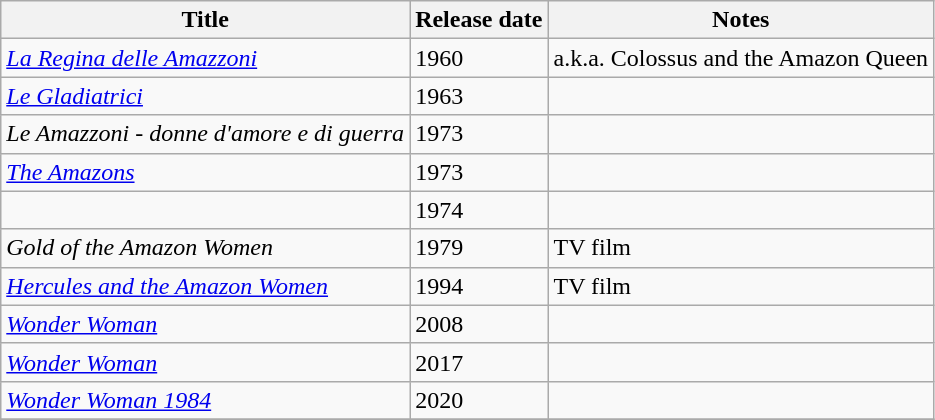<table class="wikitable sortable">
<tr>
<th scope="col">Title</th>
<th scope="col">Release date</th>
<th scope="col" class="unsortable">Notes</th>
</tr>
<tr>
<td><em><a href='#'>La Regina delle Amazzoni</a></em></td>
<td>1960</td>
<td>a.k.a. Colossus and the Amazon Queen</td>
</tr>
<tr>
<td><em><a href='#'>Le Gladiatrici</a></em></td>
<td>1963</td>
<td></td>
</tr>
<tr>
<td><em>Le Amazzoni - donne d'amore e di guerra</em></td>
<td>1973</td>
<td></td>
</tr>
<tr>
<td><em><a href='#'>The Amazons</a></em></td>
<td>1973</td>
<td></td>
</tr>
<tr>
<td><em></em></td>
<td>1974</td>
<td></td>
</tr>
<tr>
<td><em>Gold of the Amazon Women</em></td>
<td>1979</td>
<td>TV film</td>
</tr>
<tr>
<td><em><a href='#'>Hercules and the Amazon Women</a></em></td>
<td>1994</td>
<td>TV film</td>
</tr>
<tr>
<td><em><a href='#'>Wonder Woman</a></em></td>
<td>2008</td>
<td></td>
</tr>
<tr>
<td><em><a href='#'>Wonder Woman</a></em></td>
<td>2017</td>
<td></td>
</tr>
<tr>
<td><em><a href='#'>Wonder Woman 1984</a></em></td>
<td>2020</td>
<td></td>
</tr>
<tr>
</tr>
</table>
